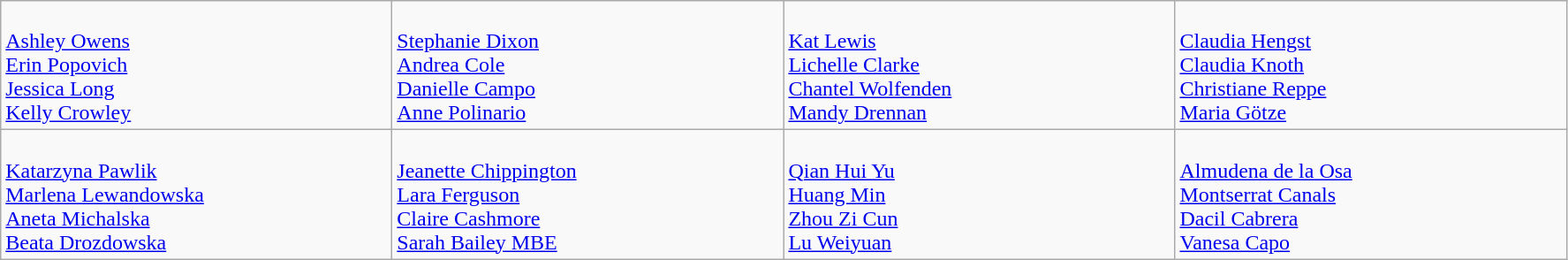<table class="wikitable">
<tr>
<td style="vertical-align:top; width:18em"><br><a href='#'>Ashley Owens</a><br><a href='#'>Erin Popovich</a><br><a href='#'>Jessica Long</a><br><a href='#'>Kelly Crowley</a></td>
<td style="vertical-align:top; width:18em"><br><a href='#'>Stephanie Dixon</a><br><a href='#'>Andrea Cole</a><br><a href='#'>Danielle Campo</a><br><a href='#'>Anne Polinario</a></td>
<td style="vertical-align:top; width:18em"><br><a href='#'>Kat Lewis</a><br><a href='#'>Lichelle Clarke</a><br><a href='#'>Chantel Wolfenden</a><br><a href='#'>Mandy Drennan</a></td>
<td style="vertical-align:top; width:18em"><br><a href='#'>Claudia Hengst</a><br><a href='#'>Claudia Knoth</a><br><a href='#'>Christiane Reppe</a><br><a href='#'>Maria Götze</a></td>
</tr>
<tr>
<td style="vertical-align:top; width:18em"><br><a href='#'>Katarzyna Pawlik</a><br><a href='#'>Marlena Lewandowska</a><br><a href='#'>Aneta Michalska</a><br><a href='#'>Beata Drozdowska</a></td>
<td style="vertical-align:top; width:18em"><br><a href='#'>Jeanette Chippington</a><br><a href='#'>Lara Ferguson</a><br><a href='#'>Claire Cashmore</a><br><a href='#'>Sarah Bailey MBE</a></td>
<td style="vertical-align:top; width:18em"><br><a href='#'>Qian Hui Yu</a><br><a href='#'>Huang Min</a><br><a href='#'>Zhou Zi Cun</a><br><a href='#'>Lu Weiyuan</a></td>
<td style="vertical-align:top; width:18em"><br><a href='#'>Almudena de la Osa</a><br><a href='#'>Montserrat Canals</a><br><a href='#'>Dacil Cabrera</a><br><a href='#'>Vanesa Capo</a></td>
</tr>
</table>
